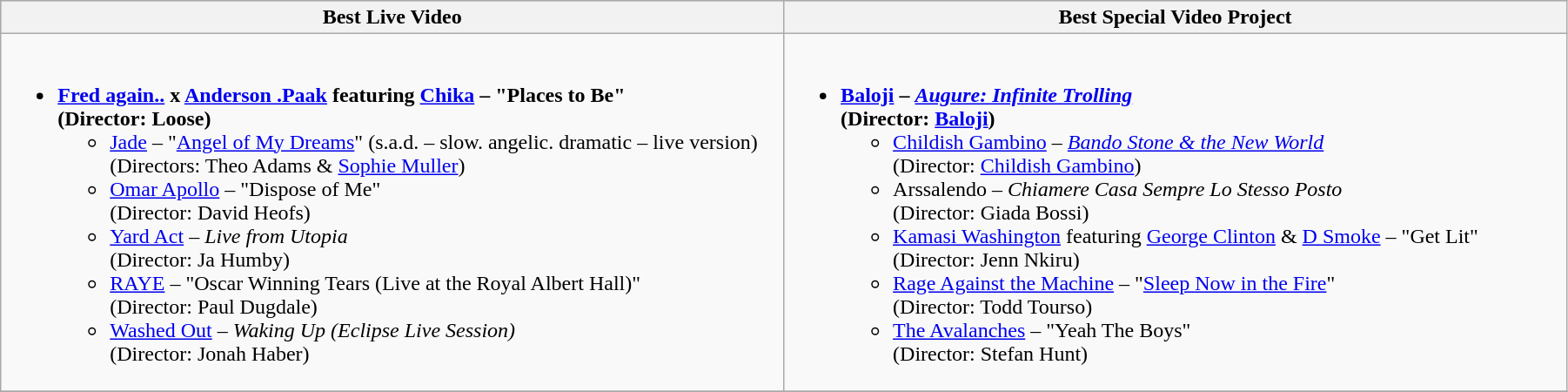<table class="wikitable" style="width:95%">
<tr bgcolor="#bebebe">
<th width="50%">Best Live Video</th>
<th width="50%">Best Special Video Project</th>
</tr>
<tr>
<td valign="top"><br><ul><li><strong><a href='#'>Fred again..</a> x <a href='#'>Anderson .Paak</a> featuring <a href='#'>Chika</a> – "Places to Be"<br>(Director: Loose)</strong><ul><li><a href='#'>Jade</a> – "<a href='#'>Angel of My Dreams</a>" (s.a.d. – slow. angelic. dramatic – live version)<br>(Directors: Theo Adams & <a href='#'>Sophie Muller</a>)</li><li><a href='#'>Omar Apollo</a> – "Dispose of Me"<br>(Director: David Heofs)</li><li><a href='#'>Yard Act</a> – <em>Live from Utopia</em><br>(Director: Ja Humby)</li><li><a href='#'>RAYE</a> – "Oscar Winning Tears (Live at the Royal Albert Hall)"<br>(Director: Paul Dugdale)</li><li><a href='#'>Washed Out</a> – <em>Waking Up (Eclipse Live Session)</em><br>(Director: Jonah Haber)</li></ul></li></ul></td>
<td valign="top"><br><ul><li><strong><a href='#'>Baloji</a> – <em><a href='#'>Augure: Infinite Trolling</a></em><br>(Director: <a href='#'>Baloji</a>)</strong><ul><li><a href='#'>Childish Gambino</a> – <em><a href='#'>Bando Stone & the New World</a></em><br>(Director: <a href='#'>Childish Gambino</a>)</li><li>Arssalendo – <em>Chiamere Casa Sempre Lo Stesso Posto</em><br>(Director: Giada Bossi)</li><li><a href='#'>Kamasi Washington</a> featuring <a href='#'>George Clinton</a> & <a href='#'>D Smoke</a> – "Get Lit"<br>(Director: Jenn Nkiru)</li><li><a href='#'>Rage Against the Machine</a> – "<a href='#'>Sleep Now in the Fire</a>"<br>(Director: Todd Tourso)</li><li><a href='#'>The Avalanches</a> – "Yeah The Boys"<br>(Director: Stefan Hunt)</li></ul></li></ul></td>
</tr>
<tr>
</tr>
</table>
